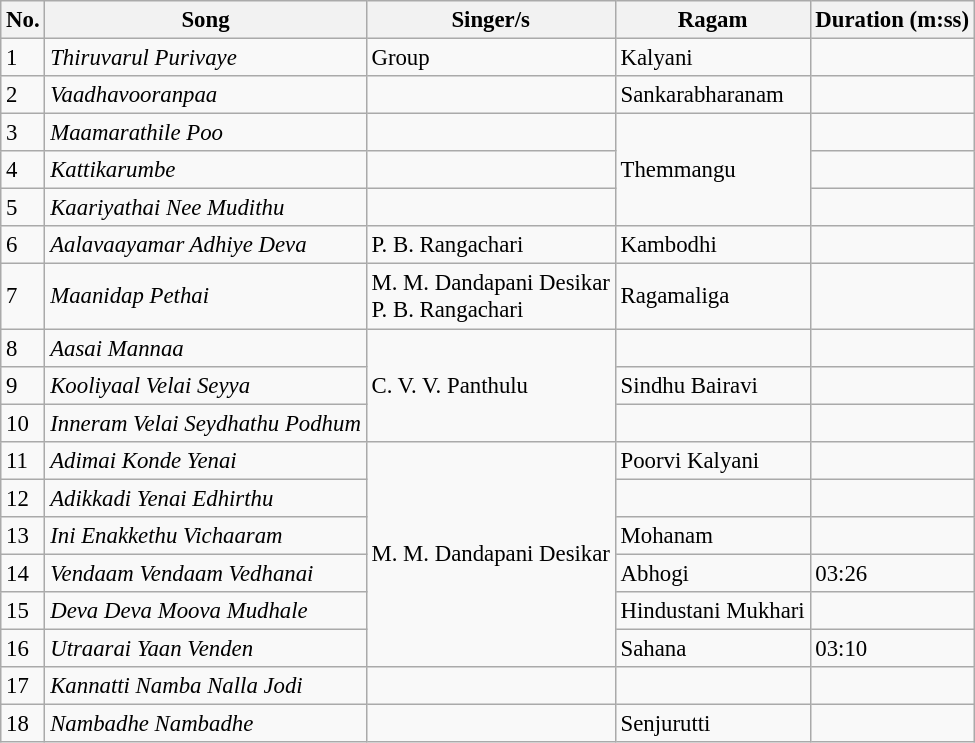<table class="wikitable" style="font-size:95%;">
<tr>
<th>No.</th>
<th>Song</th>
<th>Singer/s</th>
<th>Ragam</th>
<th>Duration (m:ss)</th>
</tr>
<tr>
<td>1</td>
<td><em>Thiruvarul Purivaye</em></td>
<td>Group</td>
<td>Kalyani</td>
<td></td>
</tr>
<tr>
<td>2</td>
<td><em>Vaadhavooranpaa</em></td>
<td></td>
<td>Sankarabharanam</td>
<td></td>
</tr>
<tr>
<td>3</td>
<td><em>Maamarathile Poo</em></td>
<td></td>
<td rowspan=3>Themmangu</td>
<td></td>
</tr>
<tr>
<td>4</td>
<td><em>Kattikarumbe</em></td>
<td></td>
<td></td>
</tr>
<tr>
<td>5</td>
<td><em>Kaariyathai Nee Mudithu</em></td>
<td></td>
<td></td>
</tr>
<tr>
<td>6</td>
<td><em>Aalavaayamar Adhiye Deva</em></td>
<td>P. B. Rangachari</td>
<td>Kambodhi</td>
<td></td>
</tr>
<tr>
<td>7</td>
<td><em>Maanidap Pethai</em></td>
<td>M. M. Dandapani Desikar<br>P. B. Rangachari</td>
<td>Ragamaliga</td>
<td></td>
</tr>
<tr>
<td>8</td>
<td><em>Aasai Mannaa</em></td>
<td rowspan=3>C. V. V. Panthulu</td>
<td></td>
<td></td>
</tr>
<tr>
<td>9</td>
<td><em>Kooliyaal Velai Seyya</em></td>
<td>Sindhu Bairavi</td>
<td></td>
</tr>
<tr>
<td>10</td>
<td><em>Inneram Velai Seydhathu Podhum</em></td>
<td></td>
<td></td>
</tr>
<tr>
<td>11</td>
<td><em>Adimai Konde Yenai</em></td>
<td rowspan=6>M. M. Dandapani Desikar</td>
<td>Poorvi Kalyani</td>
<td></td>
</tr>
<tr>
<td>12</td>
<td><em>Adikkadi Yenai Edhirthu</em></td>
<td></td>
<td></td>
</tr>
<tr>
<td>13</td>
<td><em>Ini Enakkethu Vichaaram</em></td>
<td>Mohanam</td>
<td></td>
</tr>
<tr>
<td>14</td>
<td><em>Vendaam Vendaam Vedhanai</em></td>
<td>Abhogi</td>
<td>03:26</td>
</tr>
<tr>
<td>15</td>
<td><em>Deva Deva Moova Mudhale</em></td>
<td>Hindustani Mukhari</td>
<td></td>
</tr>
<tr>
<td>16</td>
<td><em>Utraarai Yaan Venden</em></td>
<td>Sahana</td>
<td>03:10</td>
</tr>
<tr>
<td>17</td>
<td><em>Kannatti Namba Nalla Jodi</em></td>
<td></td>
<td></td>
<td></td>
</tr>
<tr>
<td>18</td>
<td><em>Nambadhe Nambadhe</em></td>
<td></td>
<td>Senjurutti</td>
<td></td>
</tr>
</table>
